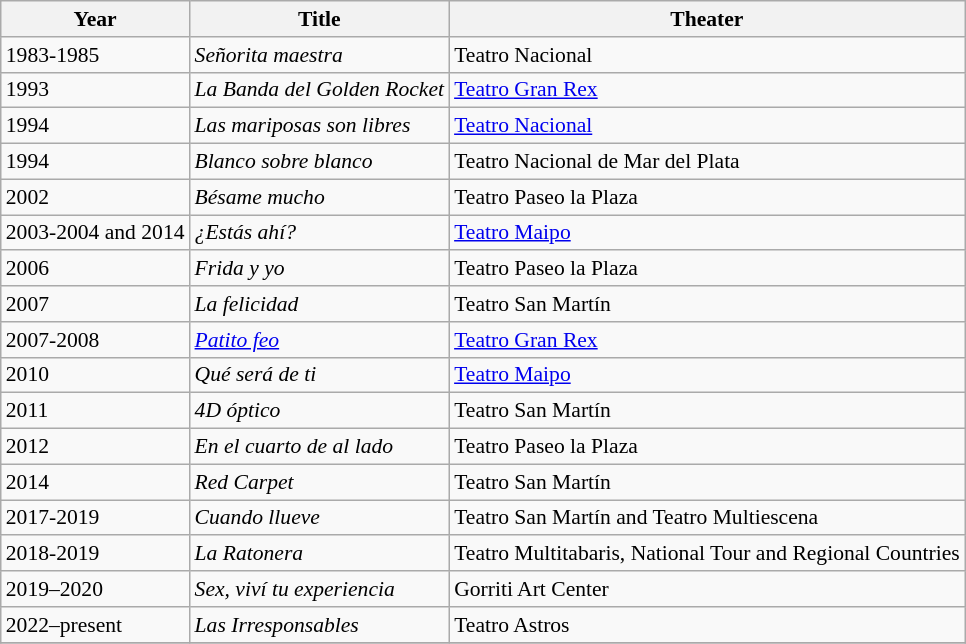<table class="wikitable" style="font-size: 90%;">
<tr>
<th>Year</th>
<th>Title</th>
<th>Theater</th>
</tr>
<tr>
<td>1983-1985</td>
<td><em>Señorita maestra</em></td>
<td>Teatro Nacional</td>
</tr>
<tr>
<td>1993</td>
<td><em>La Banda del Golden Rocket</em></td>
<td><a href='#'>Teatro Gran Rex</a></td>
</tr>
<tr>
<td>1994</td>
<td><em>Las mariposas son libres</em></td>
<td><a href='#'>Teatro Nacional</a></td>
</tr>
<tr>
<td>1994</td>
<td><em>Blanco sobre blanco </em></td>
<td>Teatro Nacional de Mar del Plata</td>
</tr>
<tr>
<td>2002</td>
<td><em>Bésame mucho</em></td>
<td>Teatro Paseo la Plaza</td>
</tr>
<tr>
<td>2003-2004 and 2014</td>
<td><em>¿Estás ahí?</em></td>
<td><a href='#'>Teatro Maipo</a></td>
</tr>
<tr>
<td>2006</td>
<td><em>Frida y yo</em></td>
<td>Teatro Paseo la Plaza</td>
</tr>
<tr>
<td>2007</td>
<td><em>La felicidad</em></td>
<td>Teatro San Martín</td>
</tr>
<tr>
<td>2007-2008</td>
<td><em><a href='#'>Patito feo</a></em></td>
<td><a href='#'>Teatro Gran Rex</a></td>
</tr>
<tr>
<td>2010</td>
<td><em>Qué será de ti</em></td>
<td><a href='#'>Teatro Maipo</a></td>
</tr>
<tr>
<td>2011</td>
<td><em>4D óptico</em></td>
<td>Teatro San Martín</td>
</tr>
<tr>
<td>2012</td>
<td><em>En el cuarto de al lado</em></td>
<td>Teatro Paseo la Plaza</td>
</tr>
<tr>
<td>2014</td>
<td><em>Red Carpet</em></td>
<td>Teatro San Martín</td>
</tr>
<tr>
<td>2017-2019</td>
<td><em>Cuando llueve</em></td>
<td>Teatro San Martín and Teatro Multiescena</td>
</tr>
<tr>
<td>2018-2019</td>
<td><em>La Ratonera</em></td>
<td>Teatro Multitabaris, National Tour and Regional Countries</td>
</tr>
<tr>
<td>2019–2020</td>
<td><em>Sex, viví tu experiencia</em></td>
<td>Gorriti Art Center</td>
</tr>
<tr>
<td>2022–present</td>
<td><em>Las Irresponsables</em></td>
<td>Teatro Astros</td>
</tr>
<tr>
</tr>
</table>
